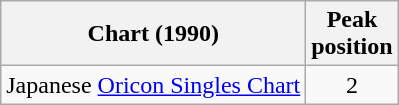<table class="wikitable">
<tr>
<th>Chart (1990)</th>
<th>Peak<br>position</th>
</tr>
<tr>
<td>Japanese <a href='#'>Oricon Singles Chart</a></td>
<td align="center">2</td>
</tr>
</table>
